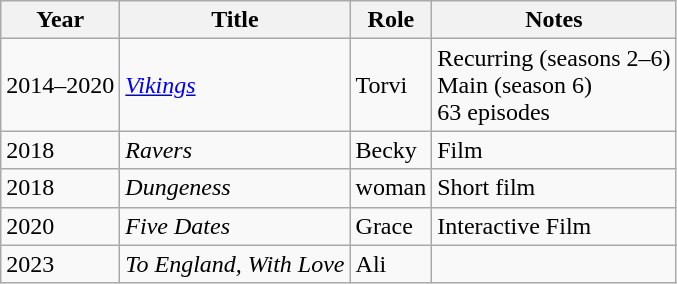<table class="wikitable sortable">
<tr>
<th scope="col">Year</th>
<th scope="col">Title</th>
<th scope="col">Role</th>
<th scope="col" class="unsortable">Notes</th>
</tr>
<tr>
<td>2014–2020</td>
<td><em><a href='#'>Vikings</a></em></td>
<td>Torvi</td>
<td>Recurring (seasons 2–6) <br> Main (season 6) <br> 63 episodes</td>
</tr>
<tr>
<td>2018</td>
<td><em> Ravers </em> </td>
<td>Becky</td>
<td>Film</td>
</tr>
<tr>
<td>2018</td>
<td><em> Dungeness </em> </td>
<td>woman</td>
<td>Short film</td>
</tr>
<tr>
<td>2020</td>
<td><em> Five Dates </em> </td>
<td>Grace</td>
<td>Interactive Film</td>
</tr>
<tr>
<td>2023</td>
<td><em>To England, With Love</em></td>
<td>Ali</td>
<td></td>
</tr>
</table>
